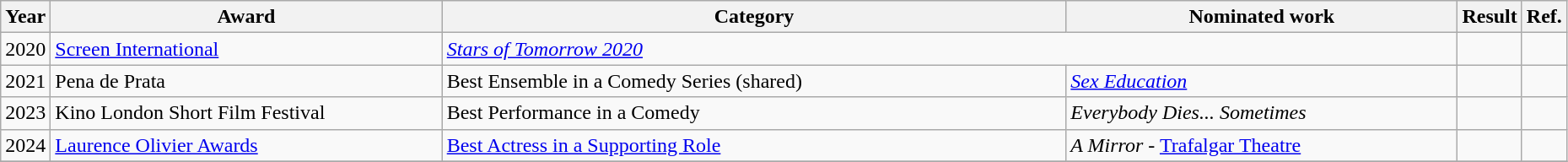<table width="98%" class="wikitable">
<tr>
<th width="10">Year</th>
<th width="310">Award</th>
<th width="500">Category</th>
<th width="310">Nominated work</th>
<th width="30">Result</th>
<th width="10">Ref.</th>
</tr>
<tr>
<td rowspan="1">2020</td>
<td><a href='#'>Screen International</a></td>
<td colspan="2"><em><a href='#'>Stars of Tomorrow 2020</a> </em></td>
<td></td>
<td></td>
</tr>
<tr>
<td>2021</td>
<td>Pena de Prata</td>
<td>Best Ensemble in a Comedy Series (shared)</td>
<td><em><a href='#'>Sex Education</a></em></td>
<td></td>
<td></td>
</tr>
<tr>
<td>2023</td>
<td>Kino London Short Film Festival</td>
<td>Best Performance in a Comedy</td>
<td><em>Everybody Dies... Sometimes</em></td>
<td></td>
<td></td>
</tr>
<tr>
<td>2024</td>
<td><a href='#'>Laurence Olivier Awards</a></td>
<td><a href='#'>Best Actress in a Supporting Role</a></td>
<td><em>A Mirror</em> - <a href='#'>Trafalgar Theatre</a></td>
<td></td>
<td></td>
</tr>
<tr>
</tr>
</table>
